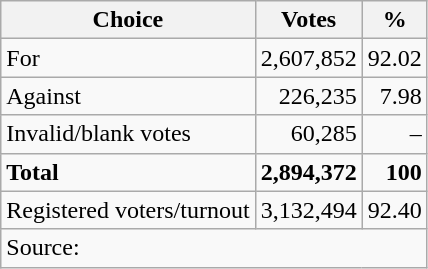<table class=wikitable style=text-align:right>
<tr>
<th>Choice</th>
<th>Votes</th>
<th>%</th>
</tr>
<tr>
<td align=left>For</td>
<td>2,607,852</td>
<td>92.02</td>
</tr>
<tr>
<td align=left>Against</td>
<td>226,235</td>
<td>7.98</td>
</tr>
<tr>
<td align=left>Invalid/blank votes</td>
<td>60,285</td>
<td>–</td>
</tr>
<tr>
<td align=left><strong>Total</strong></td>
<td><strong>2,894,372</strong></td>
<td><strong>100</strong></td>
</tr>
<tr>
<td align=left>Registered voters/turnout</td>
<td>3,132,494</td>
<td>92.40</td>
</tr>
<tr>
<td align=left colspan=3>Source: </td>
</tr>
</table>
